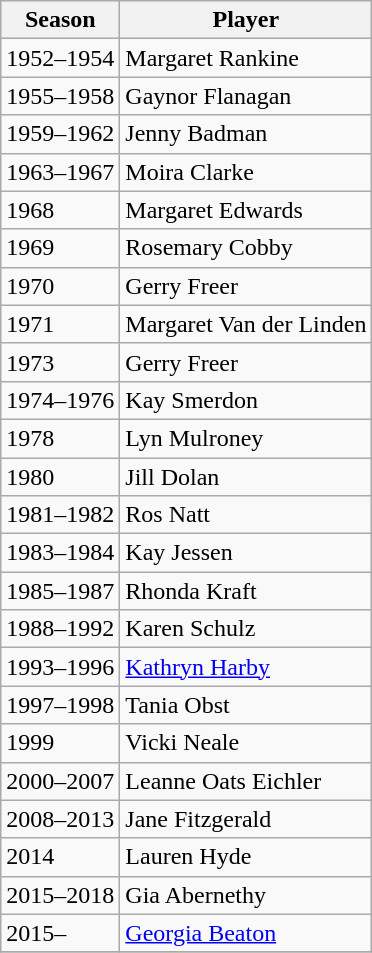<table class="wikitable collapsible">
<tr>
<th>Season</th>
<th>Player</th>
</tr>
<tr>
<td>1952–1954</td>
<td>Margaret Rankine</td>
</tr>
<tr>
<td>1955–1958</td>
<td>Gaynor Flanagan</td>
</tr>
<tr>
<td>1959–1962</td>
<td>Jenny Badman</td>
</tr>
<tr>
<td>1963–1967</td>
<td>Moira Clarke</td>
</tr>
<tr>
<td>1968</td>
<td>Margaret Edwards</td>
</tr>
<tr>
<td>1969</td>
<td>Rosemary Cobby</td>
</tr>
<tr>
<td>1970</td>
<td>Gerry Freer</td>
</tr>
<tr>
<td>1971</td>
<td>Margaret Van der Linden</td>
</tr>
<tr>
<td>1973</td>
<td>Gerry Freer</td>
</tr>
<tr>
<td>1974–1976</td>
<td>Kay Smerdon</td>
</tr>
<tr>
<td>1978</td>
<td>Lyn Mulroney</td>
</tr>
<tr>
<td>1980</td>
<td>Jill Dolan</td>
</tr>
<tr>
<td>1981–1982</td>
<td>Ros Natt</td>
</tr>
<tr>
<td>1983–1984</td>
<td>Kay Jessen</td>
</tr>
<tr>
<td>1985–1987</td>
<td>Rhonda Kraft</td>
</tr>
<tr>
<td>1988–1992</td>
<td>Karen Schulz</td>
</tr>
<tr>
<td>1993–1996</td>
<td><a href='#'>Kathryn Harby</a></td>
</tr>
<tr>
<td>1997–1998</td>
<td>Tania Obst</td>
</tr>
<tr>
<td>1999</td>
<td>Vicki Neale</td>
</tr>
<tr>
<td>2000–2007</td>
<td>Leanne Oats Eichler</td>
</tr>
<tr>
<td>2008–2013</td>
<td>Jane Fitzgerald</td>
</tr>
<tr>
<td>2014</td>
<td>Lauren Hyde</td>
</tr>
<tr>
<td>2015–2018</td>
<td>Gia Abernethy</td>
</tr>
<tr>
<td>2015–</td>
<td><a href='#'>Georgia Beaton</a></td>
</tr>
<tr>
</tr>
</table>
